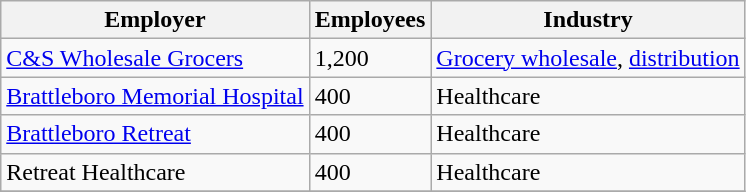<table class="wikitable sortable">
<tr>
<th>Employer</th>
<th>Employees</th>
<th>Industry</th>
</tr>
<tr>
<td><a href='#'>C&S Wholesale Grocers</a></td>
<td>1,200</td>
<td><a href='#'>Grocery wholesale</a>, <a href='#'>distribution</a></td>
</tr>
<tr>
<td><a href='#'>Brattleboro Memorial Hospital</a></td>
<td>400</td>
<td>Healthcare</td>
</tr>
<tr>
<td><a href='#'>Brattleboro Retreat</a></td>
<td>400</td>
<td>Healthcare</td>
</tr>
<tr>
<td>Retreat Healthcare</td>
<td>400</td>
<td>Healthcare</td>
</tr>
<tr>
</tr>
</table>
